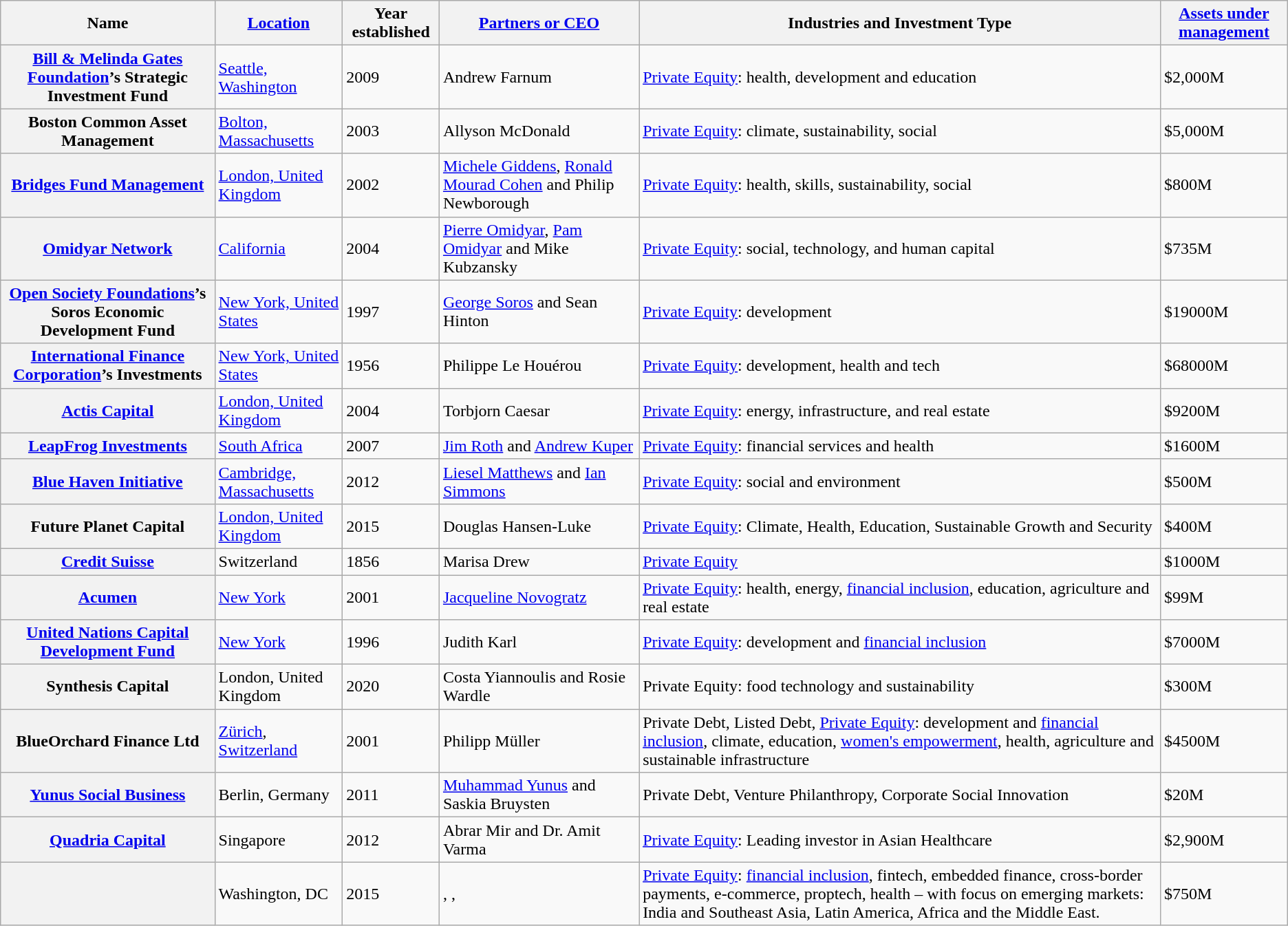<table class="wikitable sortable">
<tr>
<th>Name</th>
<th><a href='#'>Location</a></th>
<th>Year established</th>
<th><a href='#'>Partners or CEO</a></th>
<th>Industries and Investment Type</th>
<th><a href='#'>Assets under management</a></th>
</tr>
<tr>
<th><a href='#'>Bill & Melinda Gates Foundation</a>’s Strategic Investment Fund</th>
<td><a href='#'>Seattle, Washington</a></td>
<td>2009</td>
<td>Andrew Farnum</td>
<td><a href='#'>Private Equity</a>: health, development and education</td>
<td>$2,000M</td>
</tr>
<tr>
<th>Boston Common Asset Management</th>
<td><a href='#'>Bolton, Massachusetts</a></td>
<td>2003</td>
<td>Allyson McDonald</td>
<td><a href='#'>Private Equity</a>: climate, sustainability, social</td>
<td>$5,000M</td>
</tr>
<tr>
<th><a href='#'>Bridges Fund Management</a></th>
<td><a href='#'>London, United Kingdom</a></td>
<td>2002</td>
<td><a href='#'>Michele Giddens</a>, <a href='#'>Ronald Mourad Cohen</a> and Philip Newborough</td>
<td><a href='#'>Private Equity</a>: health, skills, sustainability, social</td>
<td>$800M</td>
</tr>
<tr>
<th><a href='#'>Omidyar Network</a></th>
<td><a href='#'>California</a></td>
<td>2004</td>
<td><a href='#'>Pierre Omidyar</a>, <a href='#'>Pam Omidyar</a> and Mike Kubzansky</td>
<td><a href='#'>Private Equity</a>: social, technology, and human capital</td>
<td>$735M</td>
</tr>
<tr>
<th><a href='#'>Open Society Foundations</a>’s Soros Economic Development Fund</th>
<td><a href='#'>New York, United States</a></td>
<td>1997</td>
<td><a href='#'>George Soros</a> and Sean Hinton</td>
<td><a href='#'>Private Equity</a>: development</td>
<td>$19000M</td>
</tr>
<tr>
<th><a href='#'>International Finance Corporation</a>’s Investments</th>
<td><a href='#'>New York, United States</a></td>
<td>1956</td>
<td>Philippe Le Houérou</td>
<td><a href='#'>Private Equity</a>: development, health and tech</td>
<td>$68000M</td>
</tr>
<tr>
<th><a href='#'>Actis Capital</a></th>
<td><a href='#'>London, United Kingdom</a></td>
<td>2004</td>
<td>Torbjorn Caesar</td>
<td><a href='#'>Private Equity</a>: energy, infrastructure, and real estate</td>
<td>$9200M</td>
</tr>
<tr>
<th><a href='#'>LeapFrog Investments</a></th>
<td><a href='#'>South Africa</a></td>
<td>2007</td>
<td><a href='#'>Jim Roth</a> and <a href='#'>Andrew Kuper</a></td>
<td><a href='#'>Private Equity</a>: financial services and health</td>
<td>$1600M</td>
</tr>
<tr>
<th><a href='#'>Blue Haven Initiative</a></th>
<td><a href='#'>Cambridge, Massachusetts</a></td>
<td>2012</td>
<td><a href='#'>Liesel Matthews</a> and <a href='#'>Ian Simmons</a></td>
<td><a href='#'>Private Equity</a>: social and environment</td>
<td>$500M</td>
</tr>
<tr>
<th>Future Planet Capital</th>
<td><a href='#'>London, United Kingdom</a></td>
<td>2015</td>
<td>Douglas Hansen-Luke</td>
<td><a href='#'>Private Equity</a>: Climate, Health, Education, Sustainable Growth and Security</td>
<td>$400M</td>
</tr>
<tr>
<th><a href='#'>Credit Suisse</a></th>
<td>Switzerland</td>
<td>1856</td>
<td>Marisa Drew</td>
<td><a href='#'>Private Equity</a></td>
<td>$1000M</td>
</tr>
<tr>
<th><a href='#'>Acumen</a></th>
<td><a href='#'>New York</a></td>
<td>2001</td>
<td><a href='#'>Jacqueline Novogratz</a></td>
<td><a href='#'>Private Equity</a>: health, energy, <a href='#'>financial inclusion</a>, education, agriculture and real estate</td>
<td>$99M</td>
</tr>
<tr>
<th><a href='#'>United Nations Capital Development Fund</a></th>
<td><a href='#'>New York</a></td>
<td>1996</td>
<td>Judith Karl</td>
<td><a href='#'>Private Equity</a>: development and <a href='#'>financial inclusion</a></td>
<td>$7000M</td>
</tr>
<tr>
<th>Synthesis Capital</th>
<td>London, United Kingdom</td>
<td>2020</td>
<td>Costa Yiannoulis and Rosie Wardle</td>
<td>Private Equity: food technology and sustainability</td>
<td>$300M</td>
</tr>
<tr>
<th>BlueOrchard Finance Ltd</th>
<td><a href='#'>Zürich</a>, <a href='#'>Switzerland</a></td>
<td>2001</td>
<td>Philipp Müller</td>
<td>Private Debt, Listed Debt, <a href='#'>Private Equity</a>: development and <a href='#'>financial inclusion</a>, climate, education, <a href='#'>women's empowerment</a>, health, agriculture and sustainable infrastructure</td>
<td>$4500M</td>
</tr>
<tr>
<th><a href='#'>Yunus Social Business</a></th>
<td>Berlin, Germany</td>
<td>2011</td>
<td><a href='#'>Muhammad Yunus</a> and Saskia Bruysten</td>
<td>Private Debt, Venture Philanthropy, Corporate Social Innovation</td>
<td>$20M</td>
</tr>
<tr>
<th><a href='#'>Quadria Capital</a></th>
<td>Singapore</td>
<td>2012</td>
<td>Abrar Mir and Dr. Amit Varma</td>
<td><a href='#'>Private Equity</a>: Leading investor in Asian Healthcare</td>
<td>$2,900M</td>
</tr>
<tr>
<th></th>
<td>Washington, DC</td>
<td>2015</td>
<td>, , </td>
<td><a href='#'>Private Equity</a>: <a href='#'>financial inclusion</a>, fintech, embedded finance, cross-border payments, e-commerce, proptech, health – with focus on emerging markets: India and Southeast Asia, Latin America, Africa and the Middle East.</td>
<td>$750M</td>
</tr>
</table>
